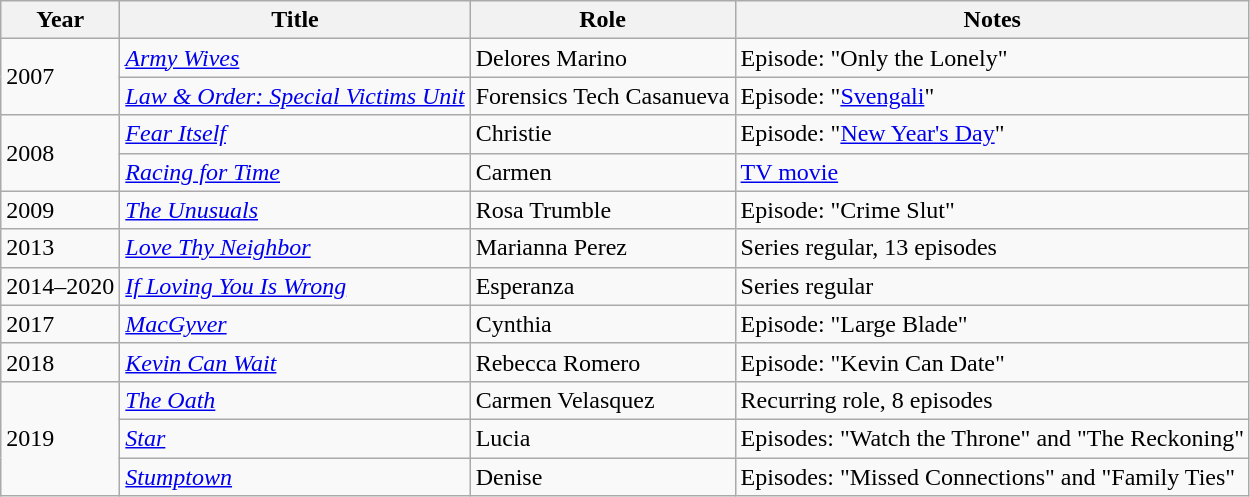<table class="wikitable sortable">
<tr>
<th>Year</th>
<th>Title</th>
<th>Role</th>
<th class="unsortable">Notes</th>
</tr>
<tr>
<td rowspan="2">2007</td>
<td><em><a href='#'>Army Wives</a></em></td>
<td>Delores Marino</td>
<td>Episode: "Only the Lonely"</td>
</tr>
<tr>
<td><em><a href='#'>Law & Order: Special Victims Unit</a></em></td>
<td>Forensics Tech Casanueva</td>
<td>Episode: "<a href='#'>Svengali</a>"</td>
</tr>
<tr>
<td rowspan="2">2008</td>
<td><em><a href='#'>Fear Itself</a></em></td>
<td>Christie</td>
<td>Episode: "<a href='#'>New Year's Day</a>"</td>
</tr>
<tr>
<td><em><a href='#'>Racing for Time</a></em></td>
<td>Carmen</td>
<td><a href='#'>TV movie</a></td>
</tr>
<tr>
<td>2009</td>
<td><em><a href='#'>The Unusuals</a></em></td>
<td>Rosa Trumble</td>
<td>Episode: "Crime Slut"</td>
</tr>
<tr>
<td>2013</td>
<td><em><a href='#'>Love Thy Neighbor</a></em></td>
<td>Marianna Perez</td>
<td>Series regular, 13 episodes</td>
</tr>
<tr>
<td>2014–2020</td>
<td><em><a href='#'>If Loving You Is Wrong</a></em></td>
<td>Esperanza</td>
<td>Series regular</td>
</tr>
<tr>
<td>2017</td>
<td><em><a href='#'>MacGyver</a></em></td>
<td>Cynthia</td>
<td>Episode: "Large Blade"</td>
</tr>
<tr>
<td>2018</td>
<td><em><a href='#'>Kevin Can Wait</a></em></td>
<td>Rebecca Romero</td>
<td>Episode: "Kevin Can Date"</td>
</tr>
<tr>
<td rowspan="3">2019</td>
<td><em><a href='#'>The Oath</a></em></td>
<td>Carmen Velasquez</td>
<td>Recurring role, 8 episodes</td>
</tr>
<tr>
<td><em><a href='#'>Star</a></em></td>
<td>Lucia</td>
<td>Episodes: "Watch the Throne" and "The Reckoning"</td>
</tr>
<tr>
<td><em><a href='#'>Stumptown</a></em></td>
<td>Denise</td>
<td>Episodes: "Missed Connections" and "Family Ties"</td>
</tr>
</table>
